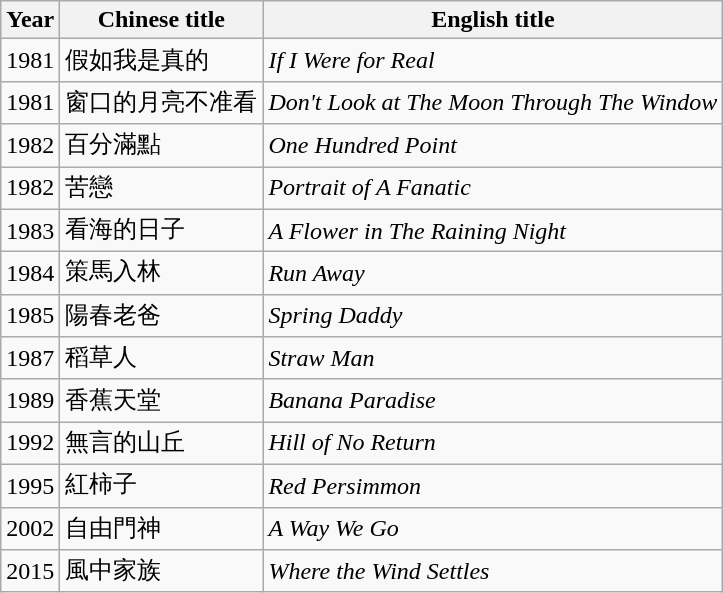<table class="wikitable">
<tr>
<th>Year</th>
<th>Chinese title</th>
<th>English title</th>
</tr>
<tr>
<td>1981</td>
<td>假如我是真的</td>
<td><em>If I Were for Real</em></td>
</tr>
<tr>
<td>1981</td>
<td>窗口的月亮不准看</td>
<td><em>Don't Look at The Moon Through The Window</em></td>
</tr>
<tr>
<td>1982</td>
<td>百分滿點</td>
<td><em>One Hundred Point</em></td>
</tr>
<tr>
<td>1982</td>
<td>苦戀</td>
<td><em>Portrait of A Fanatic</em></td>
</tr>
<tr>
<td>1983</td>
<td>看海的日子</td>
<td><em>A Flower in The Raining Night</em></td>
</tr>
<tr>
<td>1984</td>
<td>策馬入林</td>
<td><em>Run Away</em></td>
</tr>
<tr>
<td>1985</td>
<td>陽春老爸</td>
<td><em>Spring Daddy</em></td>
</tr>
<tr>
<td>1987</td>
<td>稻草人</td>
<td><em>Straw Man</em></td>
</tr>
<tr>
<td>1989</td>
<td>香蕉天堂</td>
<td><em>Banana Paradise</em></td>
</tr>
<tr>
<td>1992</td>
<td>無言的山丘</td>
<td><em>Hill of No Return</em></td>
</tr>
<tr>
<td>1995</td>
<td>紅柿子</td>
<td><em>Red Persimmon</em></td>
</tr>
<tr>
<td>2002</td>
<td>自由門神</td>
<td><em>A Way We Go</em></td>
</tr>
<tr>
<td>2015</td>
<td>風中家族</td>
<td><em>Where the Wind Settles</em></td>
</tr>
</table>
